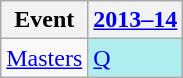<table class="wikitable">
<tr>
<th>Event</th>
<th><a href='#'>2013–14</a></th>
</tr>
<tr>
<td><a href='#'>Masters</a></td>
<td style="background:#afeeee;"><a href='#'>Q</a></td>
</tr>
</table>
